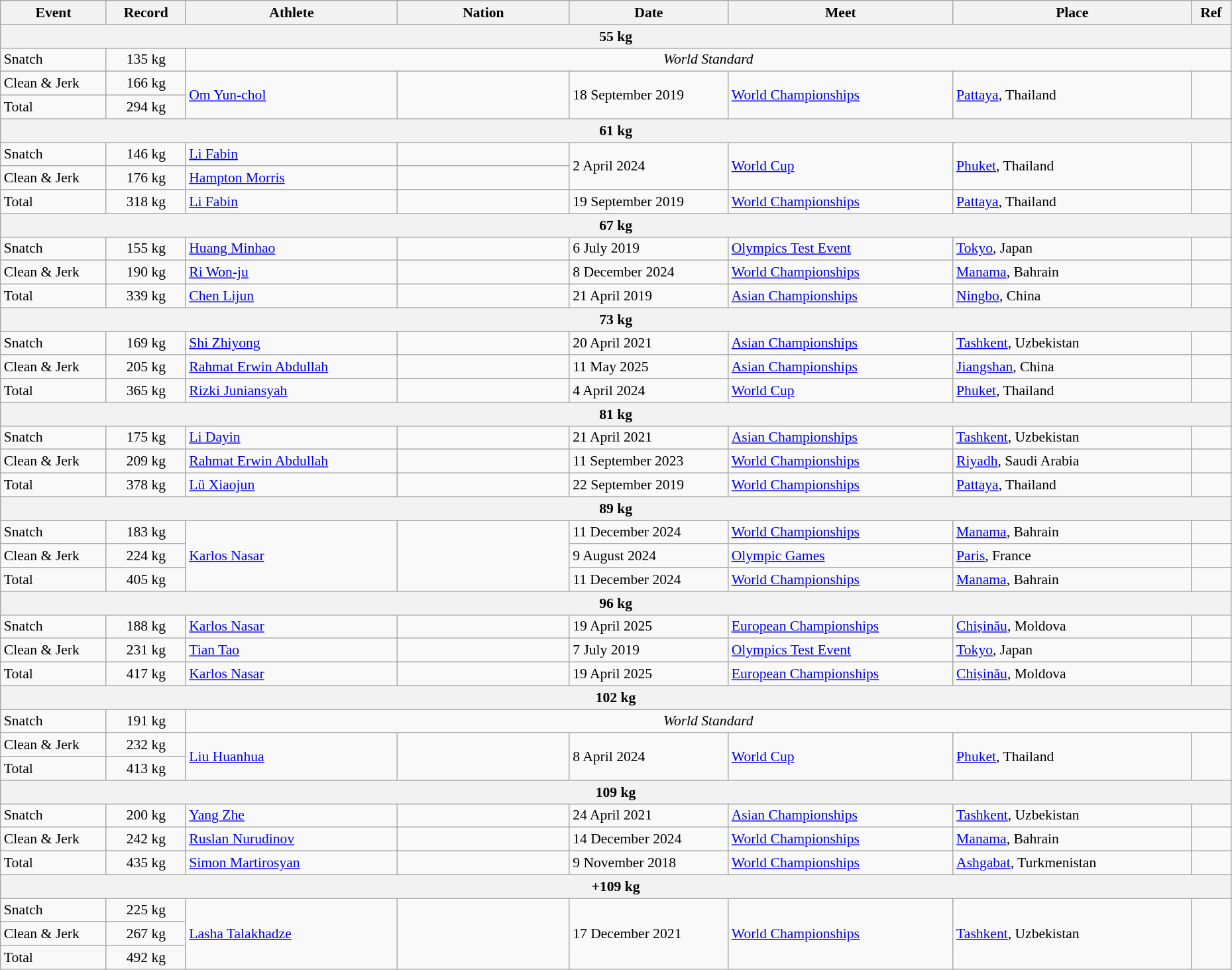<table class="wikitable" style="font-size:90%; width: 98%;">
<tr>
<th width=8%>Event</th>
<th width=6%>Record</th>
<th width=16%>Athlete</th>
<th width=13%>Nation</th>
<th width=12%>Date</th>
<th width=17%>Meet</th>
<th width=18%>Place</th>
<th width=3%>Ref</th>
</tr>
<tr bgcolor="#DDDDDD">
<th colspan="8">55 kg</th>
</tr>
<tr>
<td>Snatch</td>
<td align=center>135 kg</td>
<td colspan="6"style="text-align:center"><em>World Standard</em></td>
</tr>
<tr>
<td>Clean & Jerk</td>
<td align=center>166 kg</td>
<td rowspan=2><a href='#'>Om Yun-chol</a></td>
<td rowspan=2></td>
<td rowspan=2>18 September 2019</td>
<td rowspan=2><a href='#'>World Championships</a></td>
<td rowspan=2> <a href='#'>Pattaya</a>, Thailand</td>
<td rowspan=2></td>
</tr>
<tr>
<td>Total</td>
<td align=center>294 kg</td>
</tr>
<tr bgcolor="#DDDDDD">
<th colspan="8">61 kg</th>
</tr>
<tr>
<td>Snatch</td>
<td align=center>146 kg</td>
<td><a href='#'>Li Fabin</a></td>
<td></td>
<td rowspan=2>2 April 2024</td>
<td rowspan=2><a href='#'>World Cup</a></td>
<td rowspan=2> <a href='#'>Phuket</a>, Thailand</td>
<td rowspan=2></td>
</tr>
<tr>
<td>Clean & Jerk</td>
<td align=center>176 kg</td>
<td><a href='#'>Hampton Morris</a></td>
<td></td>
</tr>
<tr>
<td>Total</td>
<td align=center>318 kg</td>
<td><a href='#'>Li Fabin</a></td>
<td></td>
<td>19 September 2019</td>
<td><a href='#'>World Championships</a></td>
<td> <a href='#'>Pattaya</a>, Thailand</td>
<td></td>
</tr>
<tr bgcolor="#DDDDDD">
<th colspan="8">67 kg</th>
</tr>
<tr>
<td>Snatch</td>
<td align=center>155 kg</td>
<td><a href='#'>Huang Minhao</a></td>
<td></td>
<td>6 July 2019</td>
<td><a href='#'>Olympics Test Event</a></td>
<td> <a href='#'>Tokyo</a>, Japan</td>
<td></td>
</tr>
<tr>
<td>Clean & Jerk</td>
<td align=center>190 kg</td>
<td><a href='#'>Ri Won-ju</a></td>
<td></td>
<td>8 December 2024</td>
<td><a href='#'>World Championships</a></td>
<td> <a href='#'>Manama</a>, Bahrain</td>
<td></td>
</tr>
<tr>
<td>Total</td>
<td align=center>339 kg</td>
<td><a href='#'>Chen Lijun</a></td>
<td></td>
<td>21 April 2019</td>
<td><a href='#'>Asian Championships</a></td>
<td> <a href='#'>Ningbo</a>, China</td>
<td></td>
</tr>
<tr bgcolor="#DDDDDD">
<th colspan="8">73 kg</th>
</tr>
<tr>
<td>Snatch</td>
<td align=center>169 kg</td>
<td><a href='#'>Shi Zhiyong</a></td>
<td></td>
<td>20 April 2021</td>
<td><a href='#'>Asian Championships</a></td>
<td> <a href='#'>Tashkent</a>, Uzbekistan</td>
<td></td>
</tr>
<tr>
<td>Clean & Jerk</td>
<td align=center>205 kg</td>
<td><a href='#'>Rahmat Erwin Abdullah</a></td>
<td></td>
<td>11 May 2025</td>
<td><a href='#'>Asian Championships</a></td>
<td> <a href='#'>Jiangshan</a>, China</td>
<td></td>
</tr>
<tr>
<td>Total</td>
<td align=center>365 kg</td>
<td><a href='#'>Rizki Juniansyah</a></td>
<td></td>
<td>4 April 2024</td>
<td><a href='#'>World Cup</a></td>
<td> <a href='#'>Phuket</a>, Thailand</td>
<td></td>
</tr>
<tr bgcolor="#DDDDDD">
<th colspan="8">81 kg</th>
</tr>
<tr>
<td>Snatch</td>
<td align=center>175 kg</td>
<td><a href='#'>Li Dayin</a></td>
<td></td>
<td>21 April 2021</td>
<td><a href='#'>Asian Championships</a></td>
<td> <a href='#'>Tashkent</a>, Uzbekistan</td>
<td></td>
</tr>
<tr>
<td>Clean & Jerk</td>
<td align=center>209 kg</td>
<td><a href='#'>Rahmat Erwin Abdullah</a></td>
<td></td>
<td>11 September 2023</td>
<td><a href='#'>World Championships</a></td>
<td> <a href='#'>Riyadh</a>, Saudi Arabia</td>
<td></td>
</tr>
<tr>
<td>Total</td>
<td align=center>378 kg</td>
<td><a href='#'>Lü Xiaojun</a></td>
<td></td>
<td>22 September 2019</td>
<td><a href='#'>World Championships</a></td>
<td> <a href='#'>Pattaya</a>, Thailand</td>
<td></td>
</tr>
<tr bgcolor="#DDDDDD">
<th colspan="8">89 kg</th>
</tr>
<tr>
<td>Snatch</td>
<td align=center>183 kg</td>
<td rowspan=3><a href='#'>Karlos Nasar</a></td>
<td rowspan=3></td>
<td>11 December 2024</td>
<td><a href='#'>World Championships</a></td>
<td> <a href='#'>Manama</a>, Bahrain</td>
<td></td>
</tr>
<tr>
<td>Clean & Jerk</td>
<td align=center>224 kg</td>
<td>9 August 2024</td>
<td><a href='#'>Olympic Games</a></td>
<td> <a href='#'>Paris</a>, France</td>
<td></td>
</tr>
<tr>
<td>Total</td>
<td align=center>405 kg</td>
<td>11 December 2024</td>
<td><a href='#'>World Championships</a></td>
<td> <a href='#'>Manama</a>, Bahrain</td>
<td></td>
</tr>
<tr bgcolor="#DDDDDD">
<th colspan="8">96 kg</th>
</tr>
<tr>
<td>Snatch</td>
<td align=center>188 kg</td>
<td><a href='#'>Karlos Nasar</a></td>
<td></td>
<td>19 April 2025</td>
<td><a href='#'>European Championships</a></td>
<td> <a href='#'>Chișinău</a>, Moldova</td>
<td></td>
</tr>
<tr>
<td>Clean & Jerk</td>
<td align=center>231 kg</td>
<td><a href='#'>Tian Tao</a></td>
<td></td>
<td>7 July 2019</td>
<td><a href='#'>Olympics Test Event</a></td>
<td> <a href='#'>Tokyo</a>, Japan</td>
<td></td>
</tr>
<tr>
<td>Total</td>
<td align=center>417 kg</td>
<td><a href='#'>Karlos Nasar</a></td>
<td></td>
<td>19 April 2025</td>
<td><a href='#'>European Championships</a></td>
<td> <a href='#'>Chișinău</a>, Moldova</td>
<td></td>
</tr>
<tr bgcolor="#DDDDDD">
<th colspan="8">102 kg</th>
</tr>
<tr>
<td>Snatch</td>
<td align=center>191 kg</td>
<td colspan="6"style="text-align:center"><em>World Standard</em></td>
</tr>
<tr>
<td>Clean & Jerk</td>
<td align=center>232 kg</td>
<td rowspan=2><a href='#'>Liu Huanhua</a></td>
<td rowspan=2></td>
<td rowspan=2>8 April 2024</td>
<td rowspan=2><a href='#'>World Cup</a></td>
<td rowspan=2> <a href='#'>Phuket</a>, Thailand</td>
<td rowspan=2></td>
</tr>
<tr>
<td>Total</td>
<td align=center>413 kg</td>
</tr>
<tr bgcolor="#DDDDDD">
<th colspan="8">109 kg</th>
</tr>
<tr>
<td>Snatch</td>
<td align=center>200 kg</td>
<td><a href='#'>Yang Zhe</a></td>
<td></td>
<td>24 April 2021</td>
<td><a href='#'>Asian Championships</a></td>
<td> <a href='#'>Tashkent</a>, Uzbekistan</td>
<td></td>
</tr>
<tr>
<td>Clean & Jerk</td>
<td align=center>242 kg</td>
<td><a href='#'>Ruslan Nurudinov</a></td>
<td></td>
<td>14 December 2024</td>
<td><a href='#'>World Championships</a></td>
<td> <a href='#'>Manama</a>, Bahrain</td>
<td></td>
</tr>
<tr>
<td>Total</td>
<td align=center>435 kg</td>
<td><a href='#'>Simon Martirosyan</a></td>
<td></td>
<td>9 November 2018</td>
<td><a href='#'>World Championships</a></td>
<td> <a href='#'>Ashgabat</a>, Turkmenistan</td>
<td></td>
</tr>
<tr bgcolor="#DDDDDD">
<th colspan="8">+109 kg</th>
</tr>
<tr>
<td>Snatch</td>
<td align=center>225 kg</td>
<td rowspan=3><a href='#'>Lasha Talakhadze</a></td>
<td rowspan=3></td>
<td rowspan=3>17 December 2021</td>
<td rowspan=3><a href='#'>World Championships</a></td>
<td rowspan=3> <a href='#'>Tashkent</a>, Uzbekistan</td>
<td rowspan=3></td>
</tr>
<tr>
<td>Clean & Jerk</td>
<td align=center>267 kg</td>
</tr>
<tr>
<td>Total</td>
<td align=center>492 kg</td>
</tr>
</table>
